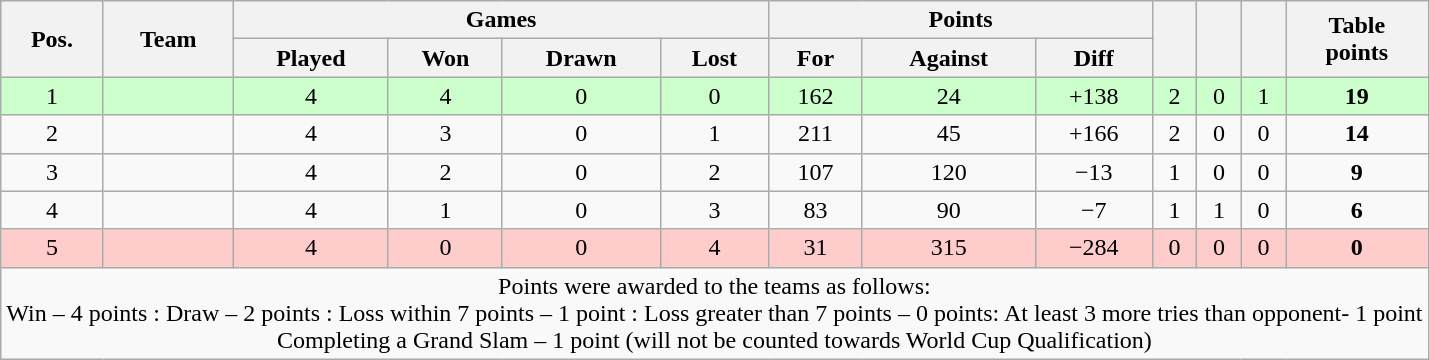<table class="wikitable" style="text-align:center">
<tr>
<th rowspan="2">Pos.</th>
<th rowspan="2">Team</th>
<th colspan="4">Games</th>
<th colspan="3">Points</th>
<th rowspan="2"></th>
<th rowspan="2"></th>
<th rowspan="2"></th>
<th rowspan="2">Table<br>points</th>
</tr>
<tr>
<th>Played</th>
<th>Won</th>
<th>Drawn</th>
<th>Lost</th>
<th>For</th>
<th>Against</th>
<th>Diff</th>
</tr>
<tr style="text-align:center; background:#cfc;">
<td>1</td>
<td align=left></td>
<td>4</td>
<td>4</td>
<td>0</td>
<td>0</td>
<td>162</td>
<td>24</td>
<td>+138</td>
<td>2</td>
<td>0</td>
<td>1</td>
<td><strong>19</strong></td>
</tr>
<tr align=center>
<td>2</td>
<td align=left></td>
<td>4</td>
<td>3</td>
<td>0</td>
<td>1</td>
<td>211</td>
<td>45</td>
<td>+166</td>
<td>2</td>
<td>0</td>
<td>0</td>
<td><strong>14</strong></td>
</tr>
<tr align=center>
<td>3</td>
<td align=left></td>
<td>4</td>
<td>2</td>
<td>0</td>
<td>2</td>
<td>107</td>
<td>120</td>
<td>−13</td>
<td>1</td>
<td>0</td>
<td>0</td>
<td><strong>9</strong></td>
</tr>
<tr align=center>
<td>4</td>
<td align=left></td>
<td>4</td>
<td>1</td>
<td>0</td>
<td>3</td>
<td>83</td>
<td>90</td>
<td>−7</td>
<td>1</td>
<td>1</td>
<td>0</td>
<td><strong>6</strong></td>
</tr>
<tr style="text-align:center; background:#fcc;">
<td>5</td>
<td align=left></td>
<td>4</td>
<td>0</td>
<td>0</td>
<td>4</td>
<td>31</td>
<td>315</td>
<td>−284</td>
<td>0</td>
<td>0</td>
<td>0</td>
<td><strong>0</strong></td>
</tr>
<tr>
<td style="text-align:center;" colspan="100">Points were awarded to the teams as follows:<br>Win – 4 points : Draw – 2 points  : Loss within 7 points – 1 point : Loss greater than 7 points – 0 points: At least 3 more tries than opponent- 1 point<br>Completing a Grand Slam – 1 point (will not be counted towards World Cup Qualification)</td>
</tr>
</table>
